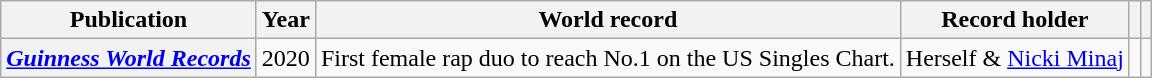<table class="wikitable sortable plainrowheaders">
<tr>
<th scope="col">Publication</th>
<th scope="col">Year</th>
<th scope="col">World record</th>
<th scope="col">Record holder</th>
<th scope="col"></th>
<th scope="col" class="unsortable"></th>
</tr>
<tr>
<th scope="row" rowspan="26"><em><a href='#'>Guinness World Records</a></em></th>
<td rowspan="5" style="text-align:center;">2020</td>
<td>First female rap duo to reach No.1 on the US Singles Chart.</td>
<td rowspan="13">Herself & <a href='#'>Nicki Minaj</a></td>
<td></td>
<td style="text-align:center;"></td>
</tr>
</table>
